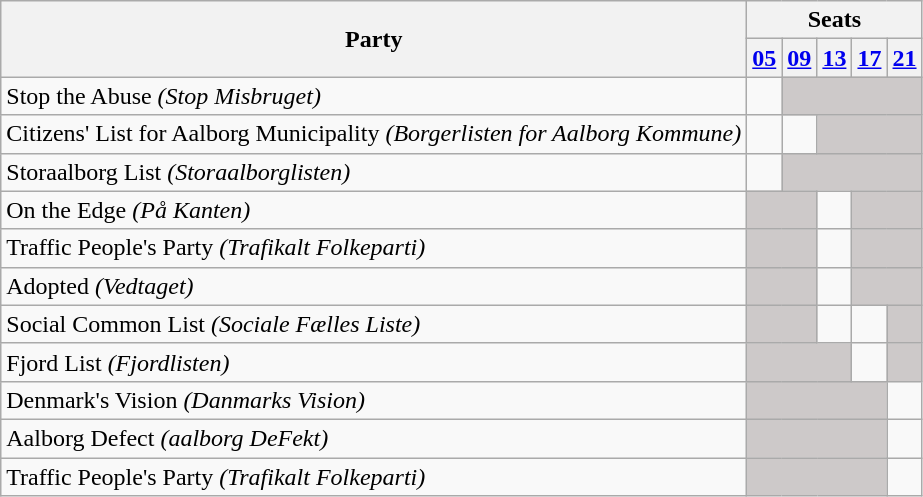<table class="wikitable">
<tr>
<th rowspan=2>Party</th>
<th colspan=11>Seats</th>
</tr>
<tr>
<th><a href='#'>05</a></th>
<th><a href='#'>09</a></th>
<th><a href='#'>13</a></th>
<th><a href='#'>17</a></th>
<th><a href='#'>21</a></th>
</tr>
<tr>
<td>Stop the Abuse <em>(Stop Misbruget)</em></td>
<td></td>
<td style="background:#CDC9C9;" colspan=4></td>
</tr>
<tr>
<td>Citizens' List for Aalborg Municipality <em>(Borgerlisten for Aalborg Kommune)</em></td>
<td></td>
<td></td>
<td style="background:#CDC9C9;" colspan=3></td>
</tr>
<tr>
<td>Storaalborg List <em>(Storaalborglisten)</em></td>
<td></td>
<td style="background:#CDC9C9;" colspan=4></td>
</tr>
<tr>
<td>On the Edge <em>(På Kanten)</em></td>
<td style="background:#CDC9C9;" colspan=2></td>
<td></td>
<td style="background:#CDC9C9;" colspan=2></td>
</tr>
<tr>
<td>Traffic People's Party <em>(Trafikalt Folkeparti)</em></td>
<td style="background:#CDC9C9;" colspan=2></td>
<td></td>
<td style="background:#CDC9C9;" colspan=2></td>
</tr>
<tr>
<td>Adopted <em>(Vedtaget)</em></td>
<td style="background:#CDC9C9;" colspan=2></td>
<td></td>
<td style="background:#CDC9C9;" colspan=2></td>
</tr>
<tr>
<td>Social Common List <em>(Sociale Fælles Liste)</em></td>
<td style="background:#CDC9C9;" colspan=2></td>
<td></td>
<td></td>
<td style="background:#CDC9C9;"></td>
</tr>
<tr>
<td>Fjord List <em>(Fjordlisten)</em></td>
<td style="background:#CDC9C9;" colspan=3></td>
<td></td>
<td style="background:#CDC9C9;"></td>
</tr>
<tr>
<td>Denmark's Vision <em>(Danmarks Vision)</em></td>
<td style="background:#CDC9C9;" colspan=4></td>
<td></td>
</tr>
<tr>
<td>Aalborg Defect <em>(aalborg DeFekt)</em></td>
<td style="background:#CDC9C9;" colspan=4></td>
<td></td>
</tr>
<tr>
<td>Traffic People's Party <em>(Trafikalt Folkeparti)</em></td>
<td style="background:#CDC9C9;" colspan=4></td>
<td></td>
</tr>
</table>
